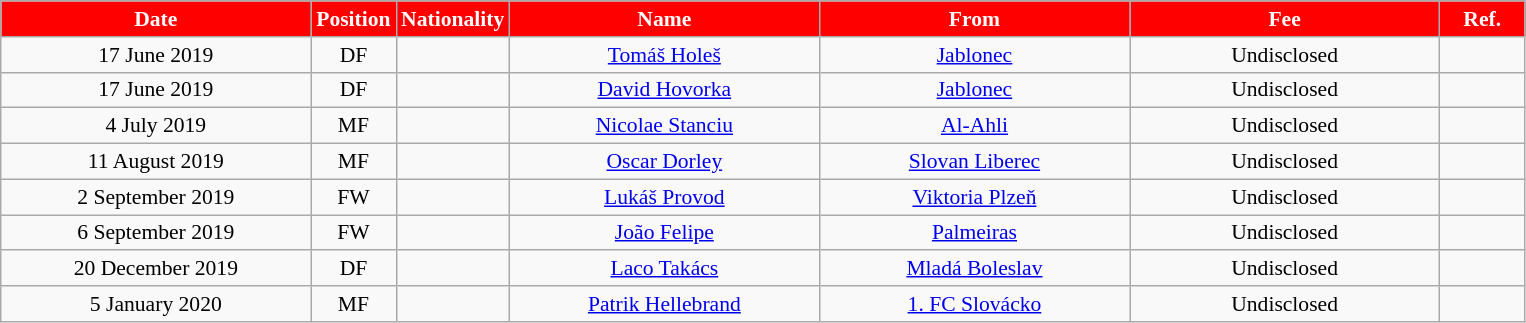<table class="wikitable"  style="text-align:center; font-size:90%; ">
<tr>
<th style="background:#ff0000; color:white; width:200px;">Date</th>
<th style="background:#ff0000; color:white; width:50px;">Position</th>
<th style="background:#ff0000; color:white; width:50px;">Nationality</th>
<th style="background:#ff0000; color:white; width:200px;">Name</th>
<th style="background:#ff0000; color:white; width:200px;">From</th>
<th style="background:#ff0000; color:white; width:200px;">Fee</th>
<th style="background:#ff0000; color:white; width:50px;">Ref.</th>
</tr>
<tr>
<td>17 June 2019</td>
<td>DF</td>
<td></td>
<td><a href='#'>Tomáš Holeš</a></td>
<td><a href='#'>Jablonec</a></td>
<td>Undisclosed</td>
<td></td>
</tr>
<tr>
<td>17 June 2019</td>
<td>DF</td>
<td></td>
<td><a href='#'>David Hovorka</a></td>
<td><a href='#'>Jablonec</a></td>
<td>Undisclosed</td>
<td></td>
</tr>
<tr>
<td>4 July 2019</td>
<td>MF</td>
<td></td>
<td><a href='#'>Nicolae Stanciu</a></td>
<td><a href='#'>Al-Ahli</a></td>
<td>Undisclosed</td>
<td></td>
</tr>
<tr>
<td>11 August 2019</td>
<td>MF</td>
<td></td>
<td><a href='#'>Oscar Dorley</a></td>
<td><a href='#'>Slovan Liberec</a></td>
<td>Undisclosed</td>
<td></td>
</tr>
<tr>
<td>2 September 2019</td>
<td>FW</td>
<td></td>
<td><a href='#'>Lukáš Provod</a></td>
<td><a href='#'>Viktoria Plzeň</a></td>
<td>Undisclosed</td>
<td></td>
</tr>
<tr>
<td>6 September 2019</td>
<td>FW</td>
<td></td>
<td><a href='#'>João Felipe</a></td>
<td><a href='#'>Palmeiras</a></td>
<td>Undisclosed</td>
<td></td>
</tr>
<tr>
<td>20 December 2019</td>
<td>DF</td>
<td></td>
<td><a href='#'>Laco Takács</a></td>
<td><a href='#'>Mladá Boleslav</a></td>
<td>Undisclosed</td>
<td></td>
</tr>
<tr>
<td>5 January 2020</td>
<td>MF</td>
<td></td>
<td><a href='#'>Patrik Hellebrand</a></td>
<td><a href='#'>1. FC Slovácko</a></td>
<td>Undisclosed</td>
<td></td>
</tr>
</table>
